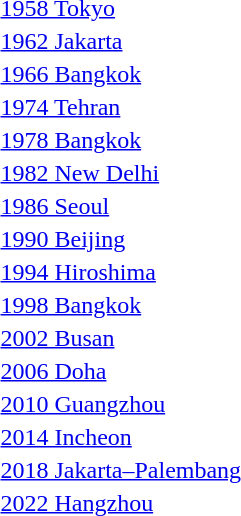<table>
<tr>
<td rowspan=2><a href='#'>1958 Tokyo</a></td>
<td rowspan=2></td>
<td rowspan=2></td>
<td></td>
</tr>
<tr>
<td></td>
</tr>
<tr>
<td rowspan=2><a href='#'>1962 Jakarta</a></td>
<td rowspan=2></td>
<td rowspan=2></td>
<td></td>
</tr>
<tr>
<td></td>
</tr>
<tr>
<td rowspan=2><a href='#'>1966 Bangkok</a></td>
<td rowspan=2></td>
<td rowspan=2></td>
<td></td>
</tr>
<tr>
<td></td>
</tr>
<tr>
<td><a href='#'>1974 Tehran</a></td>
<td></td>
<td></td>
<td></td>
</tr>
<tr>
<td rowspan=2><a href='#'>1978 Bangkok</a></td>
<td rowspan=2></td>
<td rowspan=2></td>
<td></td>
</tr>
<tr>
<td></td>
</tr>
<tr>
<td><a href='#'>1982 New Delhi</a></td>
<td></td>
<td></td>
<td></td>
</tr>
<tr>
<td><a href='#'>1986 Seoul</a></td>
<td></td>
<td></td>
<td></td>
</tr>
<tr>
<td rowspan=2><a href='#'>1990 Beijing</a></td>
<td rowspan=2></td>
<td rowspan=2></td>
<td></td>
</tr>
<tr>
<td></td>
</tr>
<tr>
<td rowspan=2><a href='#'>1994 Hiroshima</a></td>
<td rowspan=2></td>
<td rowspan=2></td>
<td></td>
</tr>
<tr>
<td></td>
</tr>
<tr>
<td rowspan=2><a href='#'>1998 Bangkok</a></td>
<td rowspan=2></td>
<td rowspan=2></td>
<td></td>
</tr>
<tr>
<td></td>
</tr>
<tr>
<td rowspan=2><a href='#'>2002 Busan</a></td>
<td rowspan=2></td>
<td rowspan=2></td>
<td></td>
</tr>
<tr>
<td></td>
</tr>
<tr>
<td rowspan=2><a href='#'>2006 Doha</a></td>
<td rowspan=2></td>
<td rowspan=2></td>
<td></td>
</tr>
<tr>
<td></td>
</tr>
<tr>
<td rowspan=2><a href='#'>2010 Guangzhou</a></td>
<td rowspan=2></td>
<td rowspan=2></td>
<td></td>
</tr>
<tr>
<td></td>
</tr>
<tr>
<td rowspan=2><a href='#'>2014 Incheon</a></td>
<td rowspan=2></td>
<td rowspan=2></td>
<td></td>
</tr>
<tr>
<td></td>
</tr>
<tr>
<td rowspan=2><a href='#'>2018 Jakarta–Palembang</a></td>
<td rowspan=2></td>
<td rowspan=2></td>
<td></td>
</tr>
<tr>
<td></td>
</tr>
<tr>
<td rowspan=2><a href='#'>2022 Hangzhou</a></td>
<td rowspan=2></td>
<td rowspan=2></td>
<td></td>
</tr>
<tr>
<td></td>
</tr>
</table>
